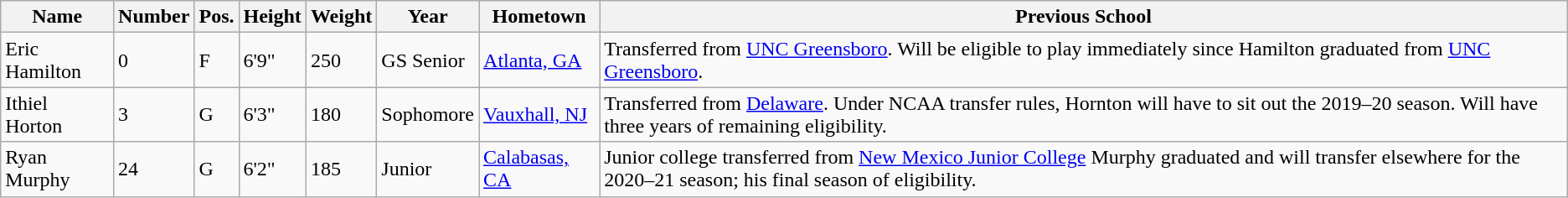<table class="wikitable sortable" border="1">
<tr>
<th>Name</th>
<th>Number</th>
<th>Pos.</th>
<th>Height</th>
<th>Weight</th>
<th>Year</th>
<th>Hometown</th>
<th class="unsortable">Previous School</th>
</tr>
<tr>
<td>Eric Hamilton</td>
<td>0</td>
<td>F</td>
<td>6'9"</td>
<td>250</td>
<td>GS Senior</td>
<td><a href='#'>Atlanta, GA</a></td>
<td>Transferred from <a href='#'>UNC Greensboro</a>. Will be eligible to play immediately since Hamilton graduated from <a href='#'>UNC Greensboro</a>.</td>
</tr>
<tr>
<td>Ithiel Horton</td>
<td>3</td>
<td>G</td>
<td>6'3"</td>
<td>180</td>
<td>Sophomore</td>
<td><a href='#'>Vauxhall, NJ</a></td>
<td>Transferred from <a href='#'>Delaware</a>. Under NCAA transfer rules, Hornton will have to sit out the 2019–20 season. Will have three years of remaining eligibility.</td>
</tr>
<tr>
<td>Ryan Murphy</td>
<td>24</td>
<td>G</td>
<td>6'2"</td>
<td>185</td>
<td>Junior</td>
<td><a href='#'>Calabasas, CA</a></td>
<td>Junior college transferred from <a href='#'>New Mexico Junior College</a> Murphy graduated and will transfer elsewhere for the 2020–21 season; his final season of eligibility.</td>
</tr>
</table>
